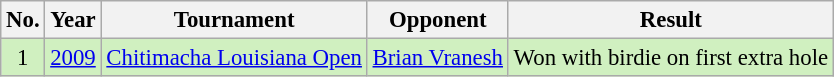<table class="wikitable" style="font-size:95%;">
<tr>
<th>No.</th>
<th>Year</th>
<th>Tournament</th>
<th>Opponent</th>
<th>Result</th>
</tr>
<tr style="background:#D0F0C0;">
<td align=center>1</td>
<td><a href='#'>2009</a></td>
<td><a href='#'>Chitimacha Louisiana Open</a></td>
<td> <a href='#'>Brian Vranesh</a></td>
<td>Won with birdie on first extra hole</td>
</tr>
</table>
